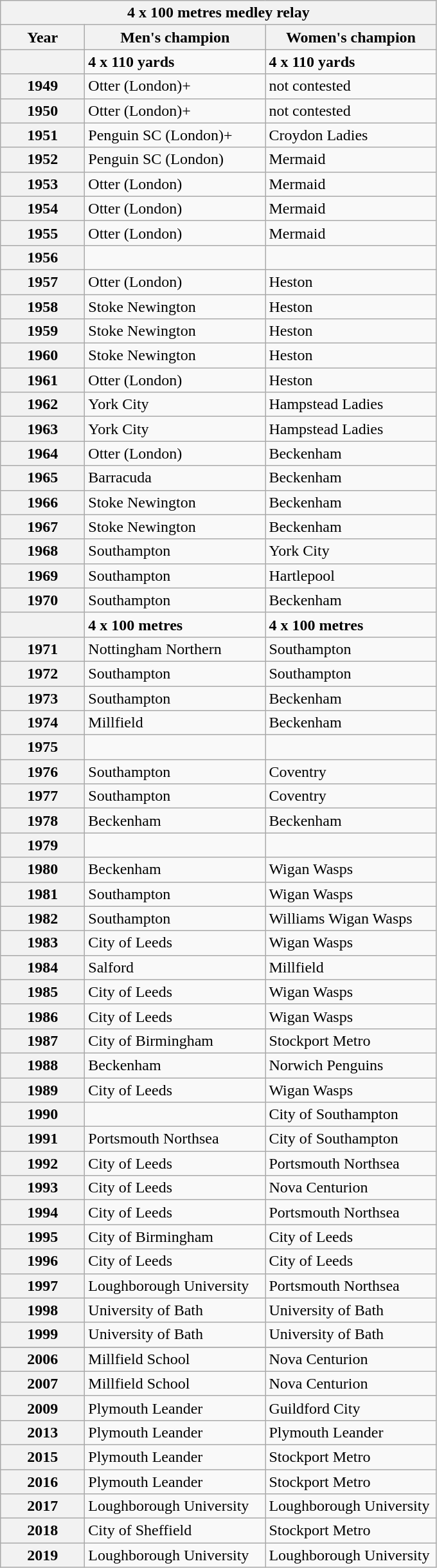<table class="wikitable">
<tr>
<th colspan="3">4 x 100 metres medley relay</th>
</tr>
<tr>
<th width=80>Year</th>
<th width=180>Men's champion</th>
<th width=170>Women's champion</th>
</tr>
<tr>
<th></th>
<td><strong>4 x 110 yards</strong></td>
<td><strong>4 x 110 yards</strong></td>
</tr>
<tr>
<th>1949</th>
<td>Otter (London)+ </td>
<td>not contested</td>
</tr>
<tr>
<th>1950</th>
<td>Otter (London)+ </td>
<td>not contested</td>
</tr>
<tr>
<th>1951</th>
<td>Penguin SC (London)+ </td>
<td>Croydon Ladies</td>
</tr>
<tr>
<th>1952</th>
<td>Penguin SC (London) </td>
<td>Mermaid </td>
</tr>
<tr>
<th>1953</th>
<td>Otter (London) </td>
<td>Mermaid </td>
</tr>
<tr>
<th>1954</th>
<td>Otter (London) </td>
<td>Mermaid </td>
</tr>
<tr>
<th>1955</th>
<td>Otter (London) </td>
<td>Mermaid </td>
</tr>
<tr>
<th>1956</th>
<td></td>
<td></td>
</tr>
<tr>
<th>1957</th>
<td>Otter (London) </td>
<td>Heston </td>
</tr>
<tr>
<th>1958</th>
<td>Stoke Newington </td>
<td>Heston </td>
</tr>
<tr>
<th>1959</th>
<td>Stoke Newington </td>
<td>Heston </td>
</tr>
<tr>
<th>1960</th>
<td>Stoke Newington </td>
<td>Heston </td>
</tr>
<tr>
<th>1961</th>
<td>Otter (London) </td>
<td>Heston </td>
</tr>
<tr>
<th>1962</th>
<td>York City </td>
<td>Hampstead Ladies </td>
</tr>
<tr>
<th>1963</th>
<td>York City </td>
<td>Hampstead Ladies </td>
</tr>
<tr>
<th>1964</th>
<td>Otter (London) </td>
<td>Beckenham </td>
</tr>
<tr>
<th>1965</th>
<td>Barracuda </td>
<td>Beckenham </td>
</tr>
<tr>
<th>1966</th>
<td>Stoke Newington </td>
<td>Beckenham </td>
</tr>
<tr>
<th>1967</th>
<td>Stoke Newington </td>
<td>Beckenham </td>
</tr>
<tr>
<th>1968</th>
<td>Southampton </td>
<td>York City </td>
</tr>
<tr>
<th>1969</th>
<td>Southampton </td>
<td>Hartlepool </td>
</tr>
<tr>
<th>1970</th>
<td>Southampton </td>
<td>Beckenham </td>
</tr>
<tr>
<th></th>
<td><strong>4 x 100 metres</strong></td>
<td><strong>4 x 100 metres</strong></td>
</tr>
<tr>
<th>1971</th>
<td>Nottingham Northern </td>
<td>Southampton </td>
</tr>
<tr>
<th>1972</th>
<td>Southampton </td>
<td>Southampton </td>
</tr>
<tr>
<th>1973</th>
<td>Southampton </td>
<td>Beckenham </td>
</tr>
<tr>
<th>1974</th>
<td>Millfield </td>
<td>Beckenham </td>
</tr>
<tr>
<th>1975</th>
<td></td>
<td></td>
</tr>
<tr>
<th>1976</th>
<td>Southampton </td>
<td>Coventry </td>
</tr>
<tr>
<th>1977</th>
<td>Southampton </td>
<td>Coventry </td>
</tr>
<tr>
<th>1978</th>
<td>Beckenham </td>
<td>Beckenham </td>
</tr>
<tr>
<th>1979</th>
<td></td>
<td></td>
</tr>
<tr>
<th>1980</th>
<td>Beckenham </td>
<td>Wigan Wasps </td>
</tr>
<tr>
<th>1981</th>
<td>Southampton </td>
<td>Wigan Wasps </td>
</tr>
<tr>
<th>1982</th>
<td>Southampton </td>
<td>Williams Wigan Wasps </td>
</tr>
<tr>
<th>1983</th>
<td>City of Leeds </td>
<td>Wigan Wasps </td>
</tr>
<tr>
<th>1984</th>
<td>Salford </td>
<td>Millfield </td>
</tr>
<tr>
<th>1985</th>
<td>City of Leeds </td>
<td>Wigan Wasps </td>
</tr>
<tr>
<th>1986</th>
<td>City of Leeds </td>
<td>Wigan Wasps </td>
</tr>
<tr>
<th>1987</th>
<td>City of Birmingham </td>
<td>Stockport Metro </td>
</tr>
<tr>
<th>1988</th>
<td>Beckenham </td>
<td>Norwich Penguins </td>
</tr>
<tr>
<th>1989</th>
<td>City of Leeds </td>
<td>Wigan Wasps </td>
</tr>
<tr>
<th>1990</th>
<td></td>
<td>City of Southampton </td>
</tr>
<tr>
<th>1991</th>
<td>Portsmouth Northsea </td>
<td>City of Southampton </td>
</tr>
<tr>
<th>1992</th>
<td>City of Leeds </td>
<td>Portsmouth Northsea </td>
</tr>
<tr>
<th>1993</th>
<td>City of Leeds </td>
<td>Nova Centurion </td>
</tr>
<tr>
<th>1994</th>
<td>City of Leeds </td>
<td>Portsmouth Northsea </td>
</tr>
<tr>
<th>1995</th>
<td>City of Birmingham </td>
<td>City of Leeds </td>
</tr>
<tr>
<th>1996</th>
<td>City of Leeds </td>
<td>City of Leeds </td>
</tr>
<tr>
<th>1997</th>
<td>Loughborough University </td>
<td>Portsmouth Northsea </td>
</tr>
<tr>
<th>1998</th>
<td>University of Bath </td>
<td>University of Bath </td>
</tr>
<tr>
<th>1999</th>
<td>University of Bath </td>
<td>University of Bath </td>
</tr>
<tr>
</tr>
<tr>
<th>2006</th>
<td>Millfield School</td>
<td>Nova Centurion</td>
</tr>
<tr>
<th>2007</th>
<td>Millfield School</td>
<td>Nova Centurion</td>
</tr>
<tr>
<th>2009</th>
<td>Plymouth Leander</td>
<td>Guildford City</td>
</tr>
<tr>
<th>2013</th>
<td>Plymouth Leander</td>
<td>Plymouth Leander</td>
</tr>
<tr>
<th>2015</th>
<td>Plymouth Leander</td>
<td>Stockport Metro</td>
</tr>
<tr>
<th>2016</th>
<td>Plymouth Leander</td>
<td>Stockport Metro</td>
</tr>
<tr>
<th>2017</th>
<td>Loughborough University</td>
<td>Loughborough University</td>
</tr>
<tr>
<th>2018</th>
<td>City of Sheffield</td>
<td>Stockport Metro</td>
</tr>
<tr>
<th>2019</th>
<td>Loughborough University</td>
<td>Loughborough University</td>
</tr>
</table>
